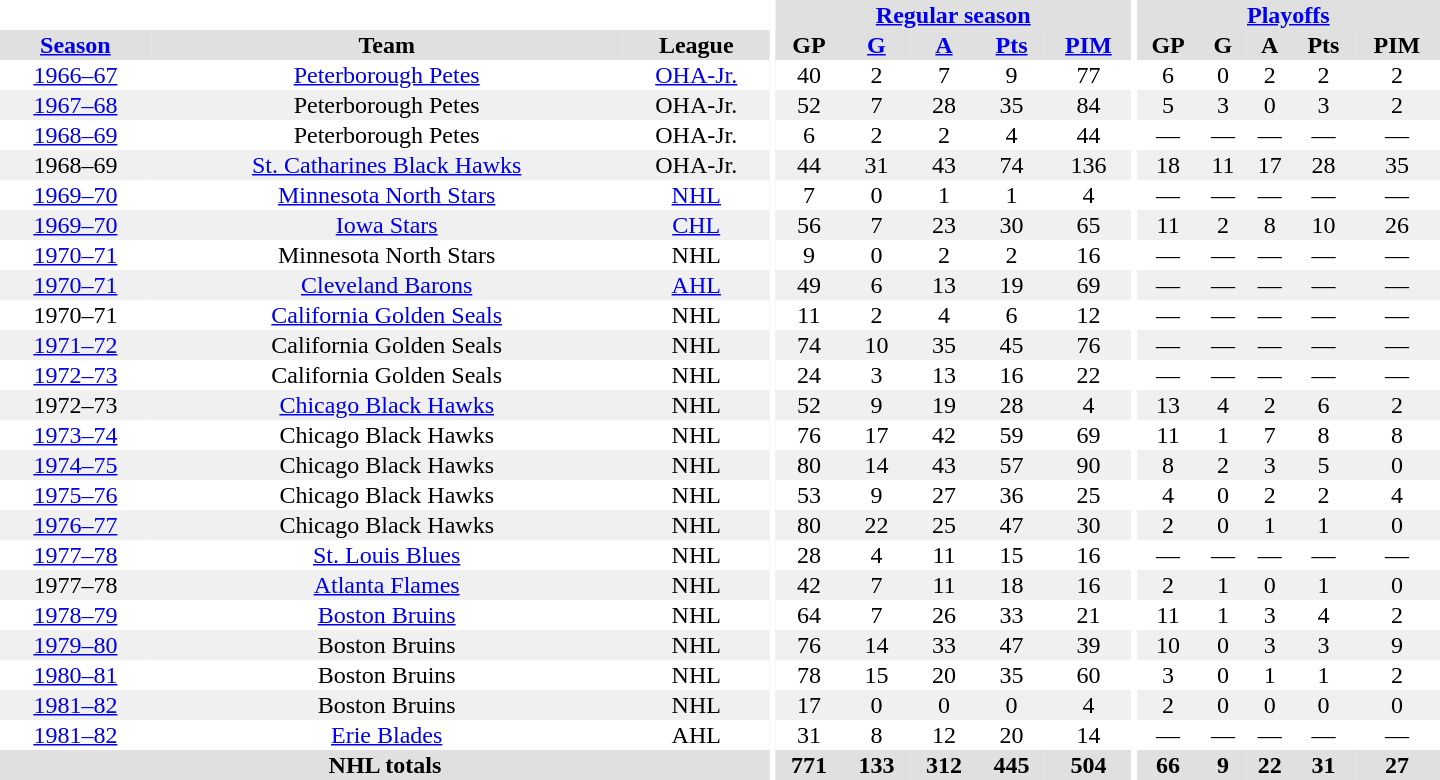<table border="0" cellpadding="1" cellspacing="0" style="text-align:center; width:60em">
<tr bgcolor="#e0e0e0">
<th colspan="3"  bgcolor="#ffffff"></th>
<th rowspan="99" bgcolor="#ffffff"></th>
<th colspan="5"><a href='#'>Regular season</a></th>
<th rowspan="99" bgcolor="#ffffff"></th>
<th colspan="5"><a href='#'>Playoffs</a></th>
</tr>
<tr bgcolor="#e0e0e0">
<th><a href='#'>Season</a></th>
<th>Team</th>
<th>League</th>
<th>GP</th>
<th><a href='#'>G</a></th>
<th><a href='#'>A</a></th>
<th><a href='#'>Pts</a></th>
<th><a href='#'>PIM</a></th>
<th>GP</th>
<th>G</th>
<th>A</th>
<th>Pts</th>
<th>PIM</th>
</tr>
<tr>
<td><a href='#'>1966–67</a></td>
<td><a href='#'>Peterborough Petes</a></td>
<td><a href='#'>OHA-Jr.</a></td>
<td>40</td>
<td>2</td>
<td>7</td>
<td>9</td>
<td>77</td>
<td>6</td>
<td>0</td>
<td>2</td>
<td>2</td>
<td>2</td>
</tr>
<tr bgcolor="#f0f0f0">
<td><a href='#'>1967–68</a></td>
<td>Peterborough Petes</td>
<td>OHA-Jr.</td>
<td>52</td>
<td>7</td>
<td>28</td>
<td>35</td>
<td>84</td>
<td>5</td>
<td>3</td>
<td>0</td>
<td>3</td>
<td>2</td>
</tr>
<tr>
<td><a href='#'>1968–69</a></td>
<td>Peterborough Petes</td>
<td>OHA-Jr.</td>
<td>6</td>
<td>2</td>
<td>2</td>
<td>4</td>
<td>44</td>
<td>—</td>
<td>—</td>
<td>—</td>
<td>—</td>
<td>—</td>
</tr>
<tr bgcolor="#f0f0f0">
<td>1968–69</td>
<td><a href='#'>St. Catharines Black Hawks</a></td>
<td>OHA-Jr.</td>
<td>44</td>
<td>31</td>
<td>43</td>
<td>74</td>
<td>136</td>
<td>18</td>
<td>11</td>
<td>17</td>
<td>28</td>
<td>35</td>
</tr>
<tr>
<td><a href='#'>1969–70</a></td>
<td><a href='#'>Minnesota North Stars</a></td>
<td><a href='#'>NHL</a></td>
<td>7</td>
<td>0</td>
<td>1</td>
<td>1</td>
<td>4</td>
<td>—</td>
<td>—</td>
<td>—</td>
<td>—</td>
<td>—</td>
</tr>
<tr bgcolor="#f0f0f0">
<td><a href='#'>1969–70</a></td>
<td><a href='#'>Iowa Stars</a></td>
<td><a href='#'>CHL</a></td>
<td>56</td>
<td>7</td>
<td>23</td>
<td>30</td>
<td>65</td>
<td>11</td>
<td>2</td>
<td>8</td>
<td>10</td>
<td>26</td>
</tr>
<tr>
<td><a href='#'>1970–71</a></td>
<td>Minnesota North Stars</td>
<td>NHL</td>
<td>9</td>
<td>0</td>
<td>2</td>
<td>2</td>
<td>16</td>
<td>—</td>
<td>—</td>
<td>—</td>
<td>—</td>
<td>—</td>
</tr>
<tr bgcolor="#f0f0f0">
<td><a href='#'>1970–71</a></td>
<td><a href='#'>Cleveland Barons</a></td>
<td><a href='#'>AHL</a></td>
<td>49</td>
<td>6</td>
<td>13</td>
<td>19</td>
<td>69</td>
<td>—</td>
<td>—</td>
<td>—</td>
<td>—</td>
<td>—</td>
</tr>
<tr>
<td>1970–71</td>
<td><a href='#'>California Golden Seals</a></td>
<td>NHL</td>
<td>11</td>
<td>2</td>
<td>4</td>
<td>6</td>
<td>12</td>
<td>—</td>
<td>—</td>
<td>—</td>
<td>—</td>
<td>—</td>
</tr>
<tr bgcolor="#f0f0f0">
<td><a href='#'>1971–72</a></td>
<td>California Golden Seals</td>
<td>NHL</td>
<td>74</td>
<td>10</td>
<td>35</td>
<td>45</td>
<td>76</td>
<td>—</td>
<td>—</td>
<td>—</td>
<td>—</td>
<td>—</td>
</tr>
<tr>
<td><a href='#'>1972–73</a></td>
<td>California Golden Seals</td>
<td>NHL</td>
<td>24</td>
<td>3</td>
<td>13</td>
<td>16</td>
<td>22</td>
<td>—</td>
<td>—</td>
<td>—</td>
<td>—</td>
<td>—</td>
</tr>
<tr bgcolor="#f0f0f0">
<td>1972–73</td>
<td><a href='#'>Chicago Black Hawks</a></td>
<td>NHL</td>
<td>52</td>
<td>9</td>
<td>19</td>
<td>28</td>
<td>4</td>
<td>13</td>
<td>4</td>
<td>2</td>
<td>6</td>
<td>2</td>
</tr>
<tr>
<td><a href='#'>1973–74</a></td>
<td>Chicago Black Hawks</td>
<td>NHL</td>
<td>76</td>
<td>17</td>
<td>42</td>
<td>59</td>
<td>69</td>
<td>11</td>
<td>1</td>
<td>7</td>
<td>8</td>
<td>8</td>
</tr>
<tr bgcolor="#f0f0f0">
<td><a href='#'>1974–75</a></td>
<td>Chicago Black Hawks</td>
<td>NHL</td>
<td>80</td>
<td>14</td>
<td>43</td>
<td>57</td>
<td>90</td>
<td>8</td>
<td>2</td>
<td>3</td>
<td>5</td>
<td>0</td>
</tr>
<tr>
<td><a href='#'>1975–76</a></td>
<td>Chicago Black Hawks</td>
<td>NHL</td>
<td>53</td>
<td>9</td>
<td>27</td>
<td>36</td>
<td>25</td>
<td>4</td>
<td>0</td>
<td>2</td>
<td>2</td>
<td>4</td>
</tr>
<tr bgcolor="#f0f0f0">
<td><a href='#'>1976–77</a></td>
<td>Chicago Black Hawks</td>
<td>NHL</td>
<td>80</td>
<td>22</td>
<td>25</td>
<td>47</td>
<td>30</td>
<td>2</td>
<td>0</td>
<td>1</td>
<td>1</td>
<td>0</td>
</tr>
<tr>
<td><a href='#'>1977–78</a></td>
<td><a href='#'>St. Louis Blues</a></td>
<td>NHL</td>
<td>28</td>
<td>4</td>
<td>11</td>
<td>15</td>
<td>16</td>
<td>—</td>
<td>—</td>
<td>—</td>
<td>—</td>
<td>—</td>
</tr>
<tr bgcolor="#f0f0f0">
<td>1977–78</td>
<td><a href='#'>Atlanta Flames</a></td>
<td>NHL</td>
<td>42</td>
<td>7</td>
<td>11</td>
<td>18</td>
<td>16</td>
<td>2</td>
<td>1</td>
<td>0</td>
<td>1</td>
<td>0</td>
</tr>
<tr>
<td><a href='#'>1978–79</a></td>
<td><a href='#'>Boston Bruins</a></td>
<td>NHL</td>
<td>64</td>
<td>7</td>
<td>26</td>
<td>33</td>
<td>21</td>
<td>11</td>
<td>1</td>
<td>3</td>
<td>4</td>
<td>2</td>
</tr>
<tr bgcolor="#f0f0f0">
<td><a href='#'>1979–80</a></td>
<td>Boston Bruins</td>
<td>NHL</td>
<td>76</td>
<td>14</td>
<td>33</td>
<td>47</td>
<td>39</td>
<td>10</td>
<td>0</td>
<td>3</td>
<td>3</td>
<td>9</td>
</tr>
<tr>
<td><a href='#'>1980–81</a></td>
<td>Boston Bruins</td>
<td>NHL</td>
<td>78</td>
<td>15</td>
<td>20</td>
<td>35</td>
<td>60</td>
<td>3</td>
<td>0</td>
<td>1</td>
<td>1</td>
<td>2</td>
</tr>
<tr bgcolor="#f0f0f0">
<td><a href='#'>1981–82</a></td>
<td>Boston Bruins</td>
<td>NHL</td>
<td>17</td>
<td>0</td>
<td>0</td>
<td>0</td>
<td>4</td>
<td>2</td>
<td>0</td>
<td>0</td>
<td>0</td>
<td>0</td>
</tr>
<tr>
<td><a href='#'>1981–82</a></td>
<td><a href='#'>Erie Blades</a></td>
<td>AHL</td>
<td>31</td>
<td>8</td>
<td>12</td>
<td>20</td>
<td>14</td>
<td>—</td>
<td>—</td>
<td>—</td>
<td>—</td>
<td>—</td>
</tr>
<tr bgcolor="#e0e0e0">
<th colspan="3">NHL totals</th>
<th>771</th>
<th>133</th>
<th>312</th>
<th>445</th>
<th>504</th>
<th>66</th>
<th>9</th>
<th>22</th>
<th>31</th>
<th>27</th>
</tr>
</table>
